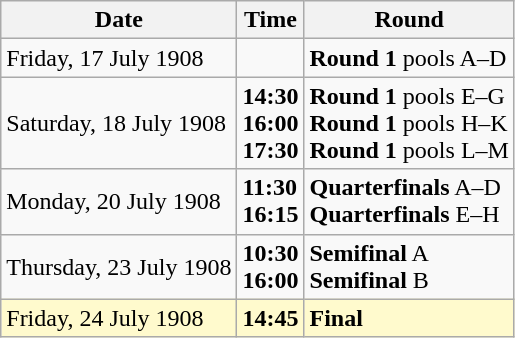<table class="wikitable">
<tr>
<th>Date</th>
<th>Time</th>
<th>Round</th>
</tr>
<tr>
<td>Friday, 17 July 1908</td>
<td></td>
<td><strong>Round 1</strong> pools A–D</td>
</tr>
<tr>
<td>Saturday, 18 July 1908</td>
<td><strong>14:30</strong><br><strong>16:00</strong><br><strong>17:30</strong></td>
<td><strong>Round 1</strong> pools E–G<br><strong>Round 1</strong> pools H–K<br><strong>Round 1</strong> pools L–M</td>
</tr>
<tr>
<td>Monday, 20 July 1908</td>
<td><strong>11:30</strong><br><strong>16:15</strong></td>
<td><strong>Quarterfinals</strong> A–D<br><strong>Quarterfinals</strong> E–H</td>
</tr>
<tr>
<td>Thursday, 23 July 1908</td>
<td><strong>10:30</strong><br><strong>16:00</strong></td>
<td><strong>Semifinal</strong> A<br><strong>Semifinal</strong> B</td>
</tr>
<tr style=background:lemonchiffon>
<td>Friday, 24 July 1908</td>
<td><strong>14:45</strong></td>
<td><strong>Final</strong></td>
</tr>
</table>
